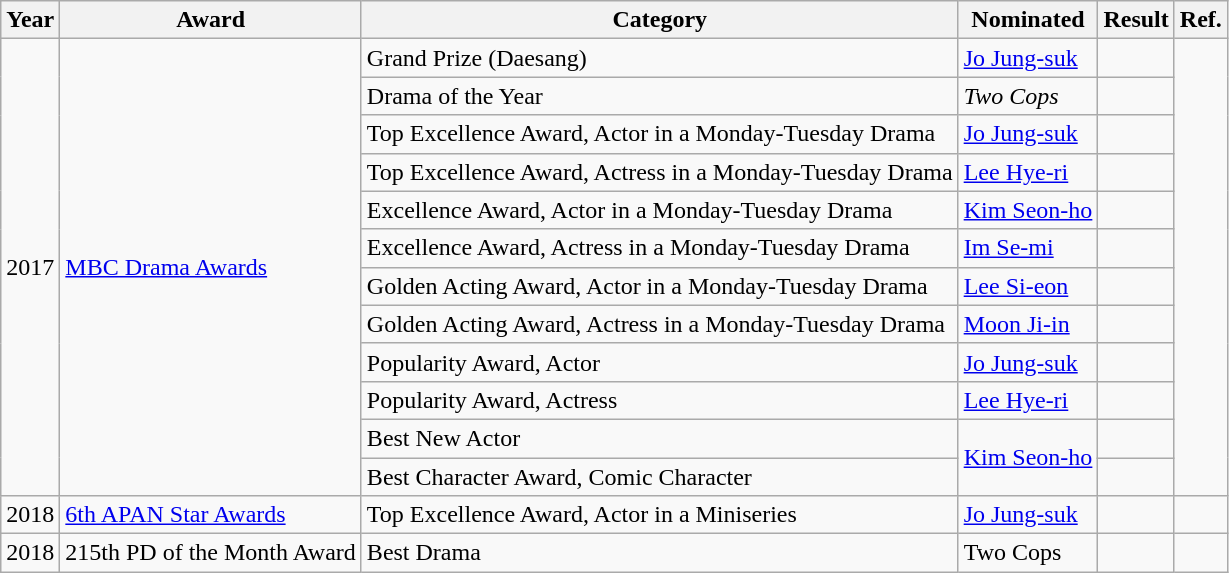<table class="wikitable">
<tr>
<th>Year</th>
<th>Award</th>
<th>Category</th>
<th>Nominated</th>
<th>Result</th>
<th>Ref.</th>
</tr>
<tr>
<td rowspan=12>2017</td>
<td rowspan=12><a href='#'>MBC Drama Awards</a></td>
<td>Grand Prize (Daesang)</td>
<td><a href='#'>Jo Jung-suk</a></td>
<td></td>
<td rowspan=12></td>
</tr>
<tr>
<td>Drama of the Year</td>
<td><em>Two Cops</em></td>
<td></td>
</tr>
<tr>
<td>Top Excellence Award, Actor in a Monday-Tuesday Drama</td>
<td><a href='#'>Jo Jung-suk</a></td>
<td></td>
</tr>
<tr>
<td>Top Excellence Award, Actress in a Monday-Tuesday Drama</td>
<td><a href='#'>Lee Hye-ri</a></td>
<td></td>
</tr>
<tr>
<td>Excellence Award, Actor in a Monday-Tuesday Drama</td>
<td><a href='#'>Kim Seon-ho</a></td>
<td></td>
</tr>
<tr>
<td>Excellence Award, Actress in a Monday-Tuesday Drama</td>
<td><a href='#'>Im Se-mi</a></td>
<td></td>
</tr>
<tr>
<td>Golden Acting Award, Actor in a Monday-Tuesday Drama</td>
<td><a href='#'>Lee Si-eon</a></td>
<td></td>
</tr>
<tr>
<td>Golden Acting Award, Actress in a Monday-Tuesday Drama</td>
<td><a href='#'>Moon Ji-in</a></td>
<td></td>
</tr>
<tr>
<td>Popularity Award, Actor</td>
<td><a href='#'>Jo Jung-suk</a></td>
<td></td>
</tr>
<tr>
<td>Popularity Award, Actress</td>
<td><a href='#'>Lee Hye-ri</a></td>
<td></td>
</tr>
<tr>
<td>Best New Actor</td>
<td rowspan=2><a href='#'>Kim Seon-ho</a></td>
<td></td>
</tr>
<tr>
<td>Best Character Award, Comic Character</td>
<td></td>
</tr>
<tr>
<td>2018</td>
<td><a href='#'>6th APAN Star Awards</a></td>
<td>Top Excellence Award, Actor in a Miniseries</td>
<td><a href='#'>Jo Jung-suk</a></td>
<td></td>
<td></td>
</tr>
<tr>
<td>2018</td>
<td>215th PD of the Month Award</td>
<td>Best Drama</td>
<td>Two Cops</td>
<td></td>
<td></td>
</tr>
</table>
